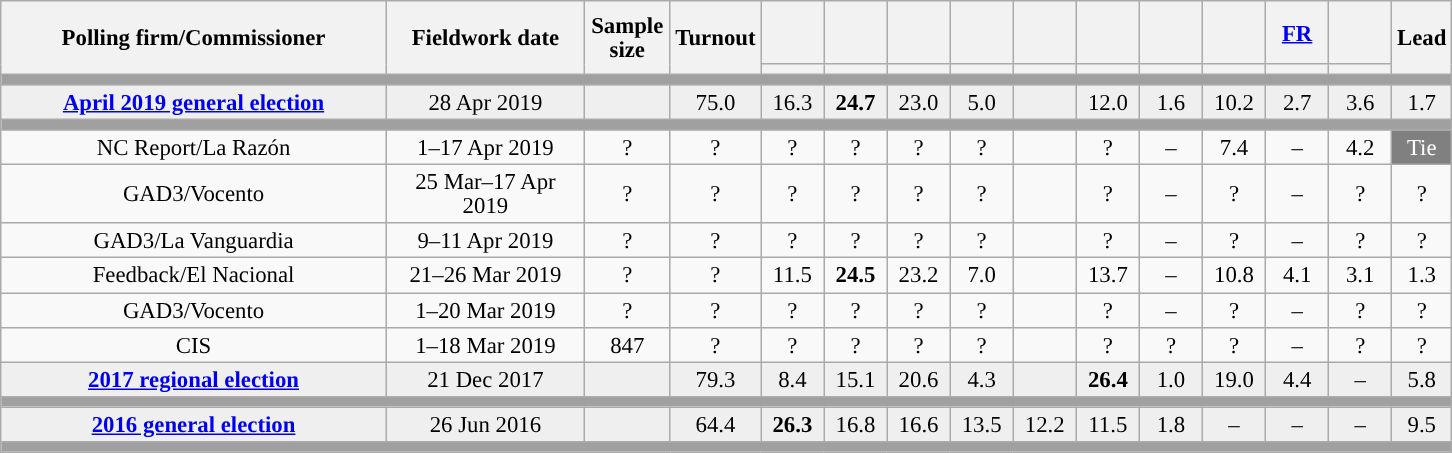<table class="wikitable collapsible collapsed" style="text-align:center; font-size:95%; line-height:16px;">
<tr style="height:42px;">
<th style="width:250px;" rowspan="2">Polling firm/Commissioner</th>
<th style="width:125px;" rowspan="2">Fieldwork date</th>
<th style="width:50px;" rowspan="2">Sample size</th>
<th style="width:45px;" rowspan="2">Turnout</th>
<th style="width:35px;"></th>
<th style="width:35px;"></th>
<th style="width:35px;"></th>
<th style="width:35px;"></th>
<th style="width:35px;"></th>
<th style="width:35px;"></th>
<th style="width:35px;"></th>
<th style="width:35px;"></th>
<th style="width:35px;"><a href='#'>FR</a></th>
<th style="width:35px;"></th>
<th style="width:30px;" rowspan="2">Lead</th>
</tr>
<tr>
<th style="color:inherit;background:"></th>
<th style="color:inherit;background:"></th>
<th style="color:inherit;background:"></th>
<th style="color:inherit;background:"></th>
<th style="color:inherit;background:"></th>
<th style="color:inherit;background:"></th>
<th style="color:inherit;background:"></th>
<th style="color:inherit;background:"></th>
<th style="color:inherit;background:"></th>
<th style="color:inherit;background:"></th>
</tr>
<tr>
<td colspan="15" style="background:#A0A0A0"></td>
</tr>
<tr style="background:#EFEFEF;">
<td><strong><a href='#'>April 2019 general election</a></strong></td>
<td>28 Apr 2019</td>
<td></td>
<td>75.0</td>
<td>16.3<br></td>
<td><strong>24.7</strong><br></td>
<td>23.0<br></td>
<td>5.0<br></td>
<td></td>
<td>12.0<br></td>
<td>1.6<br></td>
<td>10.2<br></td>
<td>2.7<br></td>
<td>3.6<br></td>
<td style="background:">1.7</td>
</tr>
<tr>
<td colspan="15" style="background:#A0A0A0"></td>
</tr>
<tr>
<td>NC Report/La Razón</td>
<td>1–17 Apr 2019</td>
<td>?</td>
<td>?</td>
<td>?<br></td>
<td>?<br></td>
<td>?<br></td>
<td>?<br></td>
<td></td>
<td>?<br></td>
<td>–</td>
<td>7.4<br></td>
<td>–</td>
<td>4.2<br></td>
<td style="background:gray;color:white;">Tie</td>
</tr>
<tr>
<td>GAD3/Vocento</td>
<td>25 Mar–17 Apr 2019</td>
<td>?</td>
<td>?</td>
<td>?<br></td>
<td>?<br></td>
<td>?<br></td>
<td>?<br></td>
<td></td>
<td>?<br></td>
<td>–</td>
<td>?<br></td>
<td>–</td>
<td>?<br></td>
<td style="background:">?</td>
</tr>
<tr>
<td>GAD3/La Vanguardia</td>
<td>9–11 Apr 2019</td>
<td>?</td>
<td>?</td>
<td>?<br></td>
<td>?<br></td>
<td>?<br></td>
<td>?<br></td>
<td></td>
<td>?<br></td>
<td>–</td>
<td>?<br></td>
<td>–</td>
<td>?<br></td>
<td style="background:">?</td>
</tr>
<tr>
<td>Feedback/El Nacional</td>
<td>21–26 Mar 2019</td>
<td>?</td>
<td>?</td>
<td>11.5<br></td>
<td><strong>24.5</strong><br></td>
<td>23.2<br></td>
<td>7.0<br></td>
<td></td>
<td>13.7<br></td>
<td>–</td>
<td>10.8<br></td>
<td>4.1<br></td>
<td>3.1<br></td>
<td style="background:">1.3</td>
</tr>
<tr>
<td>GAD3/Vocento</td>
<td>1–20 Mar 2019</td>
<td>?</td>
<td>?</td>
<td>?<br></td>
<td>?<br></td>
<td>?<br></td>
<td>?<br></td>
<td></td>
<td>?<br></td>
<td>–</td>
<td>?<br></td>
<td>–</td>
<td>?<br></td>
<td style="background:">?</td>
</tr>
<tr>
<td>CIS</td>
<td>1–18 Mar 2019</td>
<td>847</td>
<td>?</td>
<td>?<br></td>
<td>?<br></td>
<td>?<br></td>
<td>?<br></td>
<td></td>
<td>?<br></td>
<td>?<br></td>
<td>?<br></td>
<td>–</td>
<td>?<br></td>
<td style="background:">?</td>
</tr>
<tr style="background:#EFEFEF;">
<td><strong><a href='#'>2017 regional election</a></strong></td>
<td>21 Dec 2017</td>
<td></td>
<td>79.3</td>
<td>8.4<br></td>
<td>15.1<br></td>
<td>20.6<br></td>
<td>4.3<br></td>
<td></td>
<td><strong>26.4</strong><br></td>
<td>1.0<br></td>
<td>19.0<br></td>
<td>4.4<br></td>
<td>–</td>
<td style="background:">5.8</td>
</tr>
<tr>
<td colspan="15" style="background:#A0A0A0"></td>
</tr>
<tr style="background:#EFEFEF;">
<td><strong><a href='#'>2016 general election</a></strong></td>
<td>26 Jun 2016</td>
<td></td>
<td>64.4</td>
<td><strong>26.3</strong><br></td>
<td>16.8<br></td>
<td>16.6<br></td>
<td>13.5<br></td>
<td>12.2<br></td>
<td>11.5<br></td>
<td>1.8<br></td>
<td>–</td>
<td>–</td>
<td>–</td>
<td style="background:">9.5</td>
</tr>
<tr>
<td colspan="15" style="background:#A0A0A0"></td>
</tr>
</table>
